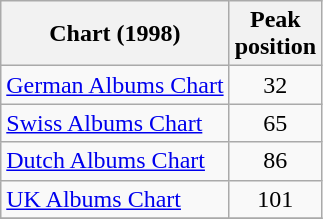<table class="wikitable sortable plainrowheaders">
<tr>
<th scope="col">Chart (1998)</th>
<th scope="col">Peak<br>position</th>
</tr>
<tr>
<td><a href='#'>German Albums Chart</a></td>
<td style="text-align:center;">32</td>
</tr>
<tr>
<td><a href='#'>Swiss Albums Chart</a></td>
<td style="text-align:center;">65</td>
</tr>
<tr>
<td><a href='#'>Dutch Albums Chart</a></td>
<td style="text-align:center;">86</td>
</tr>
<tr>
<td><a href='#'>UK Albums Chart</a></td>
<td style="text-align:center;">101</td>
</tr>
<tr>
</tr>
</table>
